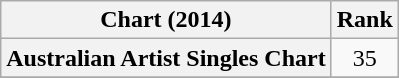<table class="wikitable plainrowheaders" style="text-align:center">
<tr>
<th scope="col">Chart (2014)</th>
<th scope="col">Rank</th>
</tr>
<tr>
<th scope="row">Australian Artist Singles Chart</th>
<td>35</td>
</tr>
<tr>
</tr>
</table>
